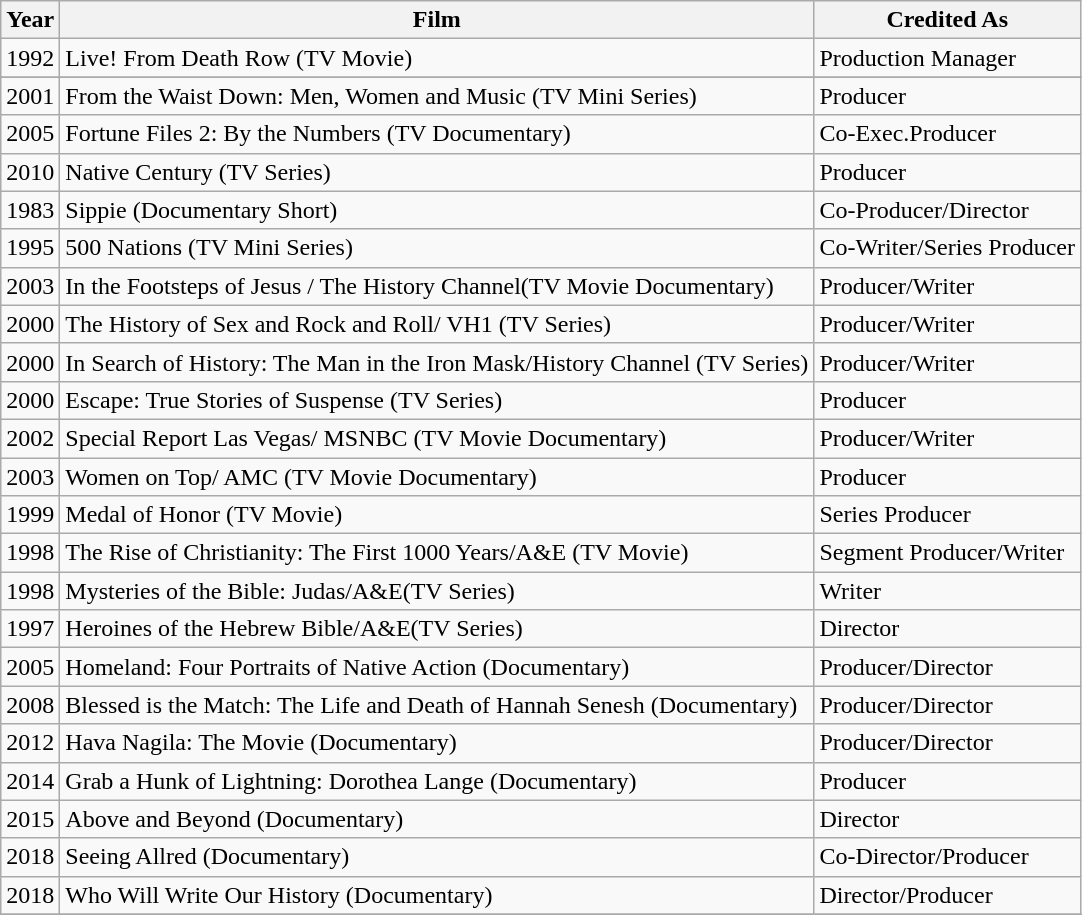<table class="wikitable sortable">
<tr>
<th>Year</th>
<th>Film</th>
<th>Credited As</th>
</tr>
<tr>
<td>1992</td>
<td>Live! From Death Row (TV Movie)</td>
<td>Production Manager</td>
</tr>
<tr |->
</tr>
<tr>
<td>2001</td>
<td>From the Waist Down: Men, Women and Music (TV Mini Series)</td>
<td>Producer</td>
</tr>
<tr |->
<td>2005</td>
<td>Fortune Files 2: By the Numbers (TV Documentary)</td>
<td>Co-Exec.Producer</td>
</tr>
<tr |->
<td>2010</td>
<td>Native Century (TV Series)</td>
<td>Producer</td>
</tr>
<tr |->
<td>1983</td>
<td>Sippie (Documentary Short)</td>
<td>Co-Producer/Director</td>
</tr>
<tr>
<td>1995</td>
<td>500 Nations (TV Mini Series)</td>
<td>Co-Writer/Series Producer</td>
</tr>
<tr>
<td>2003</td>
<td>In the Footsteps of Jesus / The History Channel(TV Movie Documentary)</td>
<td>Producer/Writer</td>
</tr>
<tr>
<td>2000</td>
<td>The History of Sex and Rock and Roll/ VH1 (TV Series)</td>
<td>Producer/Writer</td>
</tr>
<tr>
<td>2000</td>
<td>In Search of History: The Man in the Iron Mask/History Channel (TV Series)</td>
<td>Producer/Writer</td>
</tr>
<tr>
<td>2000</td>
<td>Escape: True Stories of Suspense (TV Series)</td>
<td>Producer</td>
</tr>
<tr |->
<td>2002</td>
<td>Special Report Las Vegas/ MSNBC (TV Movie Documentary)</td>
<td>Producer/Writer</td>
</tr>
<tr |->
<td>2003</td>
<td>Women on Top/ AMC (TV Movie Documentary)</td>
<td>Producer</td>
</tr>
<tr |->
<td>1999</td>
<td>Medal of Honor (TV Movie)</td>
<td>Series Producer</td>
</tr>
<tr |->
<td>1998</td>
<td>The Rise of Christianity: The First 1000 Years/A&E (TV Movie)</td>
<td>Segment Producer/Writer</td>
</tr>
<tr |->
<td>1998</td>
<td>Mysteries of the Bible: Judas/A&E(TV Series)</td>
<td>Writer</td>
</tr>
<tr |->
<td>1997</td>
<td>Heroines of the Hebrew Bible/A&E(TV Series)</td>
<td>Director</td>
</tr>
<tr |->
<td>2005</td>
<td>Homeland: Four Portraits of Native Action (Documentary)</td>
<td>Producer/Director</td>
</tr>
<tr |->
<td>2008</td>
<td>Blessed is the Match: The Life and Death of Hannah Senesh (Documentary)</td>
<td>Producer/Director</td>
</tr>
<tr |->
<td>2012</td>
<td>Hava Nagila: The Movie (Documentary)</td>
<td>Producer/Director</td>
</tr>
<tr |->
<td>2014</td>
<td>Grab a Hunk of Lightning: Dorothea Lange (Documentary)</td>
<td>Producer</td>
</tr>
<tr |->
<td>2015</td>
<td>Above and Beyond (Documentary)</td>
<td>Director</td>
</tr>
<tr>
<td>2018</td>
<td>Seeing Allred (Documentary)</td>
<td>Co-Director/Producer</td>
</tr>
<tr>
<td>2018</td>
<td>Who Will Write Our History (Documentary)</td>
<td>Director/Producer</td>
</tr>
<tr>
</tr>
</table>
